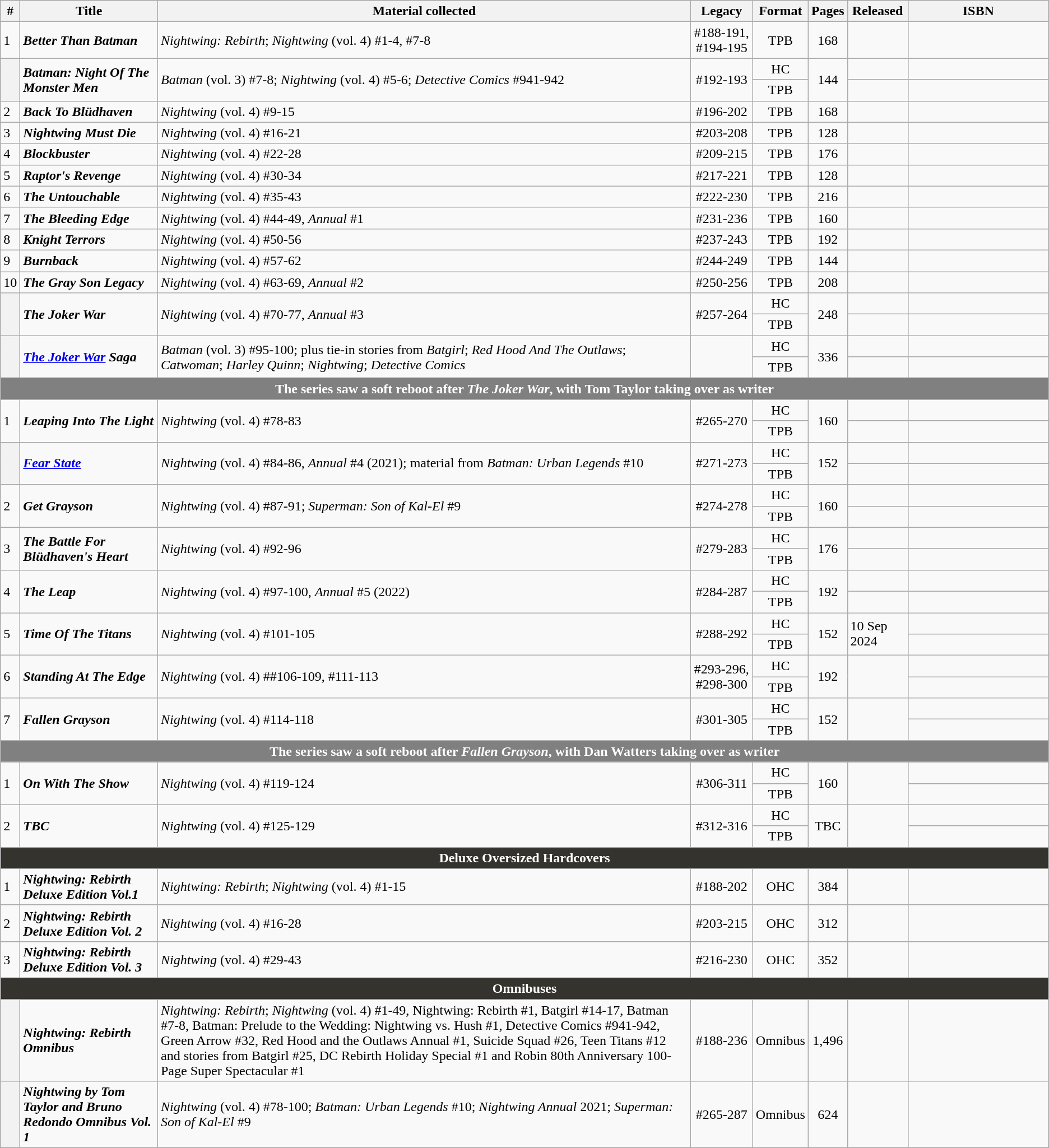<table class="wikitable">
<tr>
<th>#</th>
<th>Title</th>
<th>Material collected</th>
<th>Legacy</th>
<th>Format</th>
<th>Pages</th>
<th>Released</th>
<th style="width: 10em;">ISBN</th>
</tr>
<tr>
<td>1</td>
<td><strong><em>Better Than Batman</em></strong></td>
<td><em>Nightwing: Rebirth</em>; <em>Nightwing</em> (vol. 4) #1-4, #7-8</td>
<td style="text-align: center;">#188-191, #194-195</td>
<td style="text-align: center;">TPB</td>
<td style="text-align: center;">168</td>
<td></td>
<td></td>
</tr>
<tr>
<th style="background-color: light grey;" rowspan=2></th>
<td rowspan=2><strong><em>Batman: Night Of The Monster Men</em></strong></td>
<td rowspan=2><em>Batman</em> (vol. 3) #7-8; <em>Nightwing</em> (vol. 4) #5-6; <em>Detective Comics</em> #941-942</td>
<td rowspan=2 style="text-align: center;">#192-193</td>
<td style="text-align: center;">HC</td>
<td rowspan=2 style="text-align: center;">144</td>
<td></td>
<td></td>
</tr>
<tr>
<td style="text-align: center;">TPB</td>
<td></td>
<td></td>
</tr>
<tr>
<td>2</td>
<td><strong><em>Back To Blüdhaven</em></strong></td>
<td><em>Nightwing</em> (vol. 4) #9-15</td>
<td style="text-align: center;">#196-202</td>
<td style="text-align: center;">TPB</td>
<td style="text-align: center;">168</td>
<td></td>
<td></td>
</tr>
<tr>
<td>3</td>
<td><strong><em>Nightwing Must Die</em></strong></td>
<td><em>Nightwing</em> (vol. 4) #16-21</td>
<td style="text-align: center;">#203-208</td>
<td style="text-align: center;">TPB</td>
<td style="text-align: center;">128</td>
<td></td>
<td></td>
</tr>
<tr>
<td>4</td>
<td><strong><em>Blockbuster</em></strong></td>
<td><em>Nightwing</em> (vol. 4) #22-28</td>
<td style="text-align: center;">#209-215</td>
<td style="text-align: center;">TPB</td>
<td style="text-align: center;">176</td>
<td></td>
<td></td>
</tr>
<tr>
<td>5</td>
<td><strong><em>Raptor's Revenge</em></strong></td>
<td><em>Nightwing</em> (vol. 4) #30-34</td>
<td style="text-align: center;">#217-221</td>
<td style="text-align: center;">TPB</td>
<td style="text-align: center;">128</td>
<td></td>
<td></td>
</tr>
<tr>
<td>6</td>
<td><strong><em>The Untouchable</em></strong></td>
<td><em>Nightwing</em> (vol. 4) #35-43</td>
<td style="text-align: center;">#222-230</td>
<td style="text-align: center;">TPB</td>
<td style="text-align: center;">216</td>
<td></td>
<td></td>
</tr>
<tr>
<td>7</td>
<td><strong><em>The Bleeding Edge</em></strong></td>
<td><em>Nightwing</em> (vol. 4) #44-49, <em>Annual</em> #1</td>
<td style="text-align: center;">#231-236</td>
<td style="text-align: center;">TPB</td>
<td style="text-align: center;">160</td>
<td></td>
<td></td>
</tr>
<tr>
<td>8</td>
<td><strong><em>Knight Terrors</em></strong></td>
<td><em>Nightwing</em> (vol. 4) #50-56</td>
<td style="text-align: center;">#237-243</td>
<td style="text-align: center;">TPB</td>
<td style="text-align: center;">192</td>
<td></td>
<td></td>
</tr>
<tr>
<td>9</td>
<td><strong><em>Burnback</em></strong></td>
<td><em>Nightwing</em> (vol. 4) #57-62</td>
<td style="text-align: center;">#244-249</td>
<td style="text-align: center;">TPB</td>
<td style="text-align: center;">144</td>
<td></td>
<td></td>
</tr>
<tr>
<td>10</td>
<td><strong><em>The Gray Son Legacy</em></strong></td>
<td><em>Nightwing</em> (vol. 4) #63-69, <em>Annual</em> #2</td>
<td style="text-align: center;">#250-256</td>
<td style="text-align: center;">TPB</td>
<td style="text-align: center;">208</td>
<td></td>
<td></td>
</tr>
<tr>
<th style="background-color: light grey;" rowspan=2></th>
<td rowspan=2><strong><em>The Joker War</em></strong></td>
<td rowspan=2><em>Nightwing</em> (vol. 4) #70-77, <em>Annual</em> #3</td>
<td rowspan=2 style="text-align: center;">#257-264</td>
<td style="text-align: center;">HC</td>
<td rowspan=2 style="text-align: center;">248</td>
<td></td>
<td></td>
</tr>
<tr>
<td style="text-align: center;">TPB</td>
<td></td>
<td></td>
</tr>
<tr>
<th style="background-color: light grey;" rowspan=2></th>
<td rowspan=2><strong><em><a href='#'>The Joker War</a> Saga</em></strong></td>
<td rowspan=2><em>Batman</em> (vol. 3) #95-100; plus tie-in stories from <em>Batgirl</em>; <em>Red Hood And The Outlaws</em>; <em>Catwoman</em>; <em>Harley Quinn</em>; <em>Nightwing</em>; <em>Detective Comics</em></td>
<td rowspan=2 style="text-align: center;"></td>
<td style="text-align: center;">HC</td>
<td rowspan=2 style="text-align: center;">336</td>
<td></td>
<td></td>
</tr>
<tr>
<td style="text-align: center;">TPB</td>
<td></td>
<td></td>
</tr>
<tr>
<td colspan=8 style="background-color: grey; color: white; text-align: center;"><strong>The series saw a soft reboot after <em>The Joker War</em>, with Tom Taylor taking over as writer</strong></td>
</tr>
<tr>
<td rowspan=2>1</td>
<td rowspan=2><strong><em>Leaping Into The Light</em></strong></td>
<td rowspan=2><em>Nightwing</em> (vol. 4) #78-83</td>
<td rowspan=2 style="text-align: center;">#265-270</td>
<td style="text-align: center;">HC</td>
<td rowspan=2 style="text-align: center;">160</td>
<td></td>
<td></td>
</tr>
<tr>
<td style="text-align: center;">TPB</td>
<td></td>
<td></td>
</tr>
<tr>
<th style="background-color: light grey;" rowspan=2></th>
<td rowspan=2><strong><em><a href='#'>Fear State</a></em></strong></td>
<td rowspan=2><em>Nightwing</em> (vol. 4) #84-86, <em>Annual</em> #4 (2021); material from <em>Batman: Urban Legends</em> #10</td>
<td rowspan=2 style="text-align: center;">#271-273</td>
<td style="text-align: center;">HC</td>
<td rowspan=2 style="text-align: center;">152</td>
<td></td>
<td></td>
</tr>
<tr>
<td style="text-align: center;">TPB</td>
<td></td>
<td></td>
</tr>
<tr>
<td rowspan=2>2</td>
<td rowspan=2><strong><em>Get Grayson</em></strong></td>
<td rowspan=2><em>Nightwing</em> (vol. 4) #87-91; <em>Superman: Son of Kal-El</em> #9</td>
<td rowspan=2 style="text-align: center;">#274-278</td>
<td style="text-align: center;">HC</td>
<td rowspan=2 style="text-align: center;">160</td>
<td></td>
<td></td>
</tr>
<tr>
<td style="text-align: center;">TPB</td>
<td></td>
<td></td>
</tr>
<tr>
<td rowspan=2>3</td>
<td rowspan=2><strong><em>The Battle For Blüdhaven's Heart</em></strong></td>
<td rowspan=2><em>Nightwing</em> (vol. 4) #92-96</td>
<td rowspan=2 style="text-align: center;">#279-283</td>
<td style="text-align: center;">HC</td>
<td rowspan=2 style="text-align: center;">176</td>
<td></td>
<td></td>
</tr>
<tr>
<td style="text-align: center;">TPB</td>
<td></td>
<td></td>
</tr>
<tr>
<td rowspan=2>4</td>
<td rowspan=2><strong><em>The Leap</em></strong></td>
<td rowspan=2><em>Nightwing</em> (vol. 4) #97-100, <em>Annual</em> #5 (2022)</td>
<td rowspan=2 style="text-align: center;">#284-287</td>
<td style="text-align: center;">HC</td>
<td rowspan=2 style="text-align: center;">192</td>
<td></td>
<td></td>
</tr>
<tr>
<td style="text-align: center;">TPB</td>
<td></td>
<td></td>
</tr>
<tr>
<td rowspan=2>5</td>
<td rowspan=2><strong><em>Time Of The Titans</em></strong></td>
<td rowspan=2><em>Nightwing</em> (vol. 4) #101-105</td>
<td rowspan=2 style="text-align: center;">#288-292</td>
<td style="text-align: center;">HC</td>
<td rowspan=2 style="text-align: center;">152</td>
<td rowspan=2>10 Sep 2024</td>
<td></td>
</tr>
<tr>
<td style="text-align: center;">TPB</td>
<td></td>
</tr>
<tr>
<td rowspan=2>6</td>
<td rowspan=2><strong><em>Standing At The Edge</em></strong></td>
<td rowspan=2><em>Nightwing</em> (vol. 4) ##106-109, #111-113</td>
<td rowspan=2 style="text-align: center;">#293-296, #298-300</td>
<td style="text-align: center;">HC</td>
<td rowspan=2 style="text-align: center;">192</td>
<td rowspan=2></td>
<td></td>
</tr>
<tr>
<td style="text-align: center;">TPB</td>
<td></td>
</tr>
<tr>
<td rowspan=2>7</td>
<td rowspan=2><strong><em>Fallen Grayson</em></strong></td>
<td rowspan=2><em>Nightwing</em> (vol. 4) #114-118</td>
<td rowspan=2 style="text-align: center;">#301-305</td>
<td style="text-align: center;">HC</td>
<td rowspan=2 style="text-align: center;">152</td>
<td rowspan=2></td>
<td></td>
</tr>
<tr>
<td style="text-align: center;">TPB</td>
<td></td>
</tr>
<tr>
<td colspan=8 style="background-color: grey; color: white; text-align: center;"><strong>The series saw a soft reboot after <em>Fallen Grayson</em>, with Dan Watters taking over as writer</strong></td>
</tr>
<tr>
<td rowspan=2>1</td>
<td rowspan=2><strong><em>On With The Show</em></strong></td>
<td rowspan=2><em>Nightwing</em> (vol. 4) #119-124</td>
<td rowspan=2 style="text-align: center;">#306-311</td>
<td style="text-align: center;">HC</td>
<td rowspan=2 style="text-align: center;">160</td>
<td rowspan=2></td>
<td></td>
</tr>
<tr>
<td style="text-align: center;">TPB</td>
<td></td>
</tr>
<tr>
<td rowspan=2>2</td>
<td rowspan=2><strong><em>TBC</em></strong></td>
<td rowspan=2><em>Nightwing</em> (vol. 4) #125-129</td>
<td rowspan=2 style="text-align: center;">#312-316</td>
<td style="text-align: center;">HC</td>
<td rowspan=2 style="text-align: center;">TBC</td>
<td rowspan=2></td>
<td></td>
</tr>
<tr>
<td style="text-align: center;">TPB</td>
<td></td>
</tr>
<tr>
<th colspan=8 style="background-color: #35332D; color: white;">Deluxe Oversized Hardcovers</th>
</tr>
<tr>
<td>1</td>
<td><strong><em>Nightwing: Rebirth Deluxe Edition Vol.1</em></strong></td>
<td><em>Nightwing: Rebirth</em>; <em>Nightwing</em> (vol. 4) #1-15</td>
<td style="text-align: center;">#188-202</td>
<td style="text-align: center;">OHC</td>
<td style="text-align: center;">384</td>
<td></td>
<td></td>
</tr>
<tr>
<td>2</td>
<td><strong><em>Nightwing: Rebirth Deluxe Edition Vol. 2</em></strong></td>
<td><em>Nightwing</em> (vol. 4) #16-28</td>
<td style="text-align: center;">#203-215</td>
<td style="text-align: center;">OHC</td>
<td style="text-align: center;">312</td>
<td></td>
<td></td>
</tr>
<tr>
<td>3</td>
<td><strong><em>Nightwing: Rebirth Deluxe Edition Vol. 3</em></strong></td>
<td><em>Nightwing</em> (vol. 4) #29-43</td>
<td style="text-align: center;">#216-230</td>
<td style="text-align: center;">OHC</td>
<td style="text-align: center;">352</td>
<td></td>
<td></td>
</tr>
<tr>
<th colspan=8 style="background-color: #35332D; color: white;">Omnibuses</th>
</tr>
<tr>
<th style="background-color: light grey;"></th>
<td><strong><em>Nightwing: Rebirth Omnibus</em></strong></td>
<td><em>Nightwing: Rebirth</em>; <em>Nightwing</em> (vol. 4) #1-49, Nightwing: Rebirth #1, Batgirl #14-17, Batman #7-8, Batman: Prelude to the Wedding: Nightwing vs. Hush #1, Detective Comics #941-942, Green Arrow #32, Red Hood and the Outlaws Annual #1, Suicide Squad #26, Teen Titans #12 and stories from Batgirl #25, DC Rebirth Holiday Special #1 and Robin 80th Anniversary 100-Page Super Spectacular #1</td>
<td style="text-align: center;">#188-236</td>
<td style="text-align: center;">Omnibus</td>
<td style="text-align: center;">1,496</td>
<td></td>
<td></td>
</tr>
<tr>
<th style="background-color: light grey;"></th>
<td><strong><em>Nightwing by Tom Taylor and Bruno Redondo Omnibus Vol. 1</em></strong></td>
<td><em>Nightwing</em> (vol. 4) #78-100; <em>Batman: Urban Legends</em> #10; <em>Nightwing Annual</em> 2021; <em>Superman: Son of Kal-El</em> #9</td>
<td style="text-align: center;">#265-287</td>
<td style="text-align: center;">Omnibus</td>
<td style="text-align: center;">624</td>
<td></td>
<td></td>
</tr>
</table>
